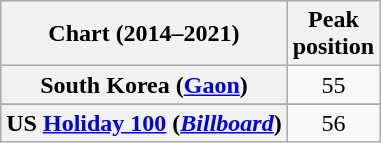<table class="wikitable sortable plainrowheaders" style="text-align:center">
<tr>
<th scope="col">Chart (2014–2021)</th>
<th scope="col">Peak<br>position</th>
</tr>
<tr>
<th scope="row">South Korea (<a href='#'>Gaon</a>)</th>
<td>55</td>
</tr>
<tr>
</tr>
<tr>
<th scope="row">US <a href='#'>Holiday 100</a> (<em><a href='#'>Billboard</a></em>)</th>
<td>56</td>
</tr>
</table>
